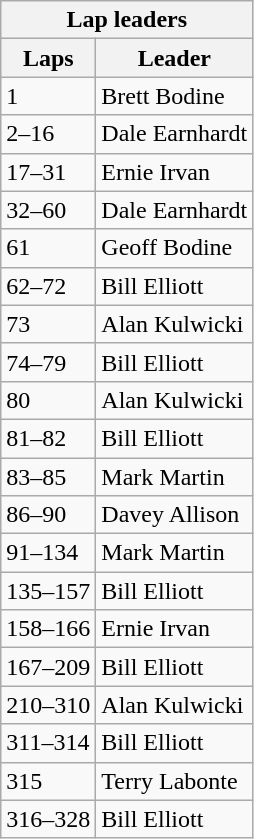<table class="wikitable">
<tr>
<th colspan=2>Lap leaders</th>
</tr>
<tr>
<th>Laps</th>
<th>Leader</th>
</tr>
<tr>
<td>1</td>
<td>Brett Bodine</td>
</tr>
<tr>
<td>2–16</td>
<td>Dale Earnhardt</td>
</tr>
<tr>
<td>17–31</td>
<td>Ernie Irvan</td>
</tr>
<tr>
<td>32–60</td>
<td>Dale Earnhardt</td>
</tr>
<tr>
<td>61</td>
<td>Geoff Bodine</td>
</tr>
<tr>
<td>62–72</td>
<td>Bill Elliott</td>
</tr>
<tr>
<td>73</td>
<td>Alan Kulwicki</td>
</tr>
<tr>
<td>74–79</td>
<td>Bill Elliott</td>
</tr>
<tr>
<td>80</td>
<td>Alan Kulwicki</td>
</tr>
<tr>
<td>81–82</td>
<td>Bill Elliott</td>
</tr>
<tr>
<td>83–85</td>
<td>Mark Martin</td>
</tr>
<tr>
<td>86–90</td>
<td>Davey Allison</td>
</tr>
<tr>
<td>91–134</td>
<td>Mark Martin</td>
</tr>
<tr>
<td>135–157</td>
<td>Bill Elliott</td>
</tr>
<tr>
<td>158–166</td>
<td>Ernie Irvan</td>
</tr>
<tr>
<td>167–209</td>
<td>Bill Elliott</td>
</tr>
<tr>
<td>210–310</td>
<td>Alan Kulwicki</td>
</tr>
<tr>
<td>311–314</td>
<td>Bill Elliott</td>
</tr>
<tr>
<td>315</td>
<td>Terry Labonte</td>
</tr>
<tr>
<td>316–328</td>
<td>Bill Elliott</td>
</tr>
</table>
